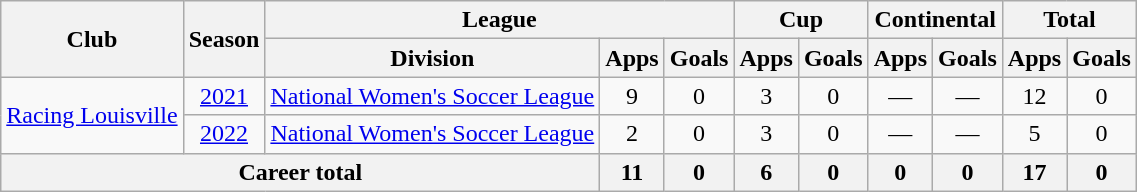<table class=wikitable style=text-align:center>
<tr>
<th rowspan=2>Club</th>
<th rowspan=2>Season</th>
<th colspan=3>League</th>
<th colspan=2>Cup</th>
<th colspan=2>Continental</th>
<th colspan=2>Total</th>
</tr>
<tr>
<th>Division</th>
<th>Apps</th>
<th>Goals</th>
<th>Apps</th>
<th>Goals</th>
<th>Apps</th>
<th>Goals</th>
<th>Apps</th>
<th>Goals</th>
</tr>
<tr>
<td rowspan=2><a href='#'>Racing Louisville</a></td>
<td><a href='#'>2021</a></td>
<td><a href='#'>National Women's Soccer League</a></td>
<td>9</td>
<td>0</td>
<td>3</td>
<td>0</td>
<td>—</td>
<td>—</td>
<td>12</td>
<td>0</td>
</tr>
<tr>
<td><a href='#'>2022</a></td>
<td><a href='#'>National Women's Soccer League</a></td>
<td>2</td>
<td>0</td>
<td>3</td>
<td>0</td>
<td>—</td>
<td>—</td>
<td>5</td>
<td>0</td>
</tr>
<tr>
<th colspan=3>Career total</th>
<th>11</th>
<th>0</th>
<th>6</th>
<th>0</th>
<th>0</th>
<th>0</th>
<th>17</th>
<th>0</th>
</tr>
</table>
